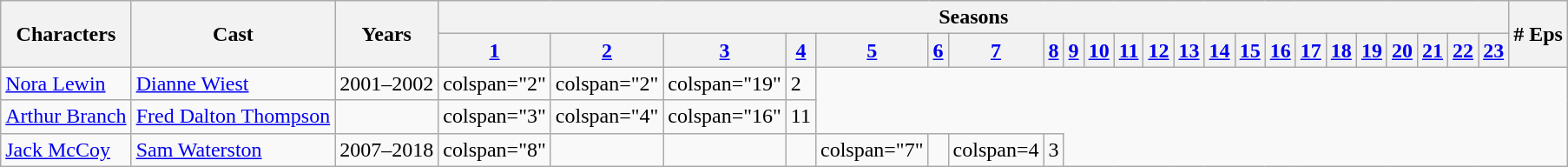<table class="wikitable">
<tr>
<th rowspan="2">Characters</th>
<th rowspan="2">Cast</th>
<th rowspan="2">Years</th>
<th colspan="23">Seasons</th>
<th rowspan="2"># Eps</th>
</tr>
<tr>
<th><a href='#'>1</a></th>
<th><a href='#'>2</a></th>
<th><a href='#'>3</a></th>
<th><a href='#'>4</a></th>
<th><a href='#'>5</a></th>
<th><a href='#'>6</a></th>
<th><a href='#'>7</a></th>
<th><a href='#'>8</a></th>
<th><a href='#'>9</a></th>
<th><a href='#'>10</a></th>
<th><a href='#'>11</a></th>
<th><a href='#'>12</a></th>
<th><a href='#'>13</a></th>
<th><a href='#'>14</a></th>
<th><a href='#'>15</a></th>
<th><a href='#'>16</a></th>
<th><a href='#'>17</a></th>
<th><a href='#'>18</a></th>
<th><a href='#'>19</a></th>
<th><a href='#'>20</a></th>
<th><a href='#'>21</a></th>
<th><a href='#'>22</a></th>
<th><a href='#'>23</a></th>
</tr>
<tr>
<td><a href='#'>Nora Lewin</a></td>
<td><a href='#'>Dianne Wiest</a></td>
<td>2001–2002</td>
<td>colspan="2" </td>
<td>colspan="2" </td>
<td>colspan="19" </td>
<td>2</td>
</tr>
<tr>
<td><a href='#'>Arthur Branch</a></td>
<td><a href='#'>Fred Dalton Thompson</a></td>
<td></td>
<td>colspan="3" </td>
<td>colspan="4" </td>
<td>colspan="16" </td>
<td>11</td>
</tr>
<tr>
<td><a href='#'>Jack McCoy</a></td>
<td><a href='#'>Sam Waterston</a></td>
<td>2007–2018</td>
<td>colspan="8" </td>
<td></td>
<td></td>
<td></td>
<td>colspan="7" </td>
<td></td>
<td>colspan=4 </td>
<td>3</td>
</tr>
</table>
